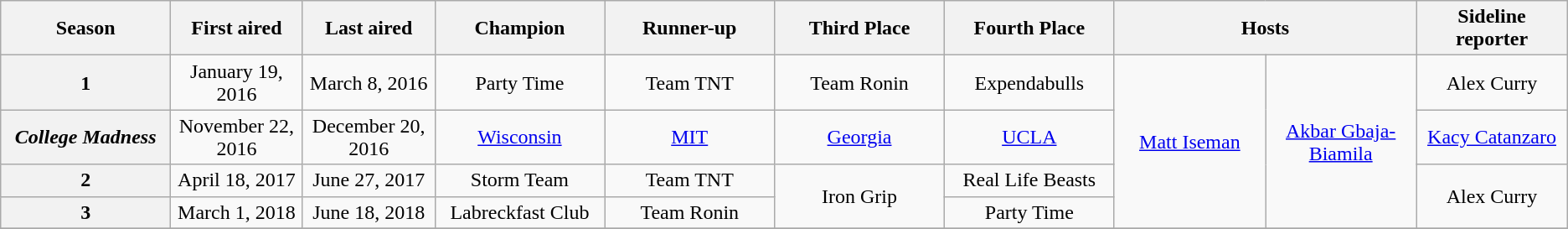<table class="wikitable" style="text-align:center; font-size:100%;">
<tr>
<th style="width:9%;">Season</th>
<th style="width:7%;">First aired</th>
<th style="width:7%;">Last aired</th>
<th style="width:9%;">Champion</th>
<th style="width:9%;">Runner-up</th>
<th style="width:9%;">Third Place</th>
<th style="width:9%;">Fourth Place</th>
<th style="width:16%;"  colspan="2">Hosts</th>
<th style="width:8%;">Sideline reporter</th>
</tr>
<tr>
<th scope="row">1</th>
<td>January 19, 2016</td>
<td>March 8, 2016</td>
<td>Party Time</td>
<td>Team TNT</td>
<td>Team Ronin</td>
<td>Expendabulls</td>
<td style="width:8%;" rowspan="4"><a href='#'>Matt Iseman</a></td>
<td style="width:8%;" rowspan="4"><a href='#'>Akbar Gbaja-Biamila</a></td>
<td style="width:8%;" rowspan="1">Alex Curry</td>
</tr>
<tr>
<th rowspan="1" scope="row"><em>College Madness</em></th>
<td>November 22, 2016</td>
<td>December 20, 2016</td>
<td><a href='#'>Wisconsin</a></td>
<td><a href='#'>MIT</a></td>
<td><a href='#'>Georgia</a></td>
<td><a href='#'>UCLA</a></td>
<td style="width:8%;" rowspan="1"><a href='#'>Kacy Catanzaro</a></td>
</tr>
<tr>
<th rowspan="1" scope="row">2</th>
<td>April 18, 2017</td>
<td>June 27, 2017</td>
<td>Storm Team</td>
<td>Team TNT</td>
<td rowspan=2>Iron Grip</td>
<td>Real Life Beasts</td>
<td rowspan="2">Alex Curry</td>
</tr>
<tr>
<th scope="row">3</th>
<td>March 1, 2018</td>
<td>June 18, 2018</td>
<td>Labreckfast Club</td>
<td>Team Ronin</td>
<td>Party Time</td>
</tr>
<tr>
</tr>
</table>
